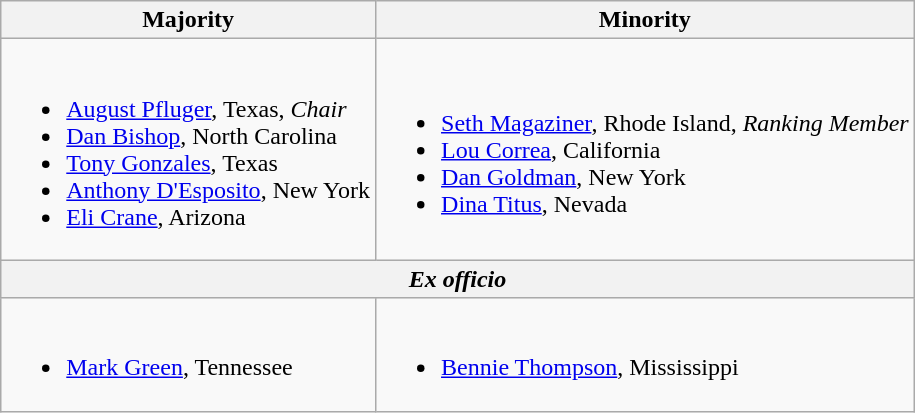<table class=wikitable>
<tr>
<th>Majority</th>
<th>Minority</th>
</tr>
<tr>
<td><br><ul><li><a href='#'>August Pfluger</a>, Texas, <em>Chair</em></li><li><a href='#'>Dan Bishop</a>, North Carolina</li><li><a href='#'>Tony Gonzales</a>, Texas</li><li><a href='#'>Anthony D'Esposito</a>, New York</li><li><a href='#'>Eli Crane</a>, Arizona</li></ul></td>
<td><br><ul><li><a href='#'>Seth Magaziner</a>, Rhode Island, <em>Ranking Member</em></li><li><a href='#'>Lou Correa</a>, California</li><li><a href='#'>Dan Goldman</a>, New York</li><li><a href='#'>Dina Titus</a>, Nevada</li></ul></td>
</tr>
<tr>
<th colspan=2><em>Ex officio</em></th>
</tr>
<tr>
<td><br><ul><li><a href='#'>Mark Green</a>, Tennessee</li></ul></td>
<td><br><ul><li><a href='#'>Bennie Thompson</a>, Mississippi</li></ul></td>
</tr>
</table>
